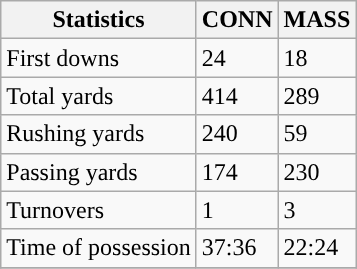<table class="wikitable" style="float: left;">
<tr>
<th>Statistics</th>
<th>CONN</th>
<th>MASS</th>
</tr>
<tr>
<td>First downs</td>
<td>24</td>
<td>18</td>
</tr>
<tr>
<td>Total yards</td>
<td>414</td>
<td>289</td>
</tr>
<tr>
<td>Rushing yards</td>
<td>240</td>
<td>59</td>
</tr>
<tr>
<td>Passing yards</td>
<td>174</td>
<td>230</td>
</tr>
<tr>
<td>Turnovers</td>
<td>1</td>
<td>3</td>
</tr>
<tr>
<td>Time of possession</td>
<td>37:36</td>
<td>22:24</td>
</tr>
<tr>
</tr>
</table>
